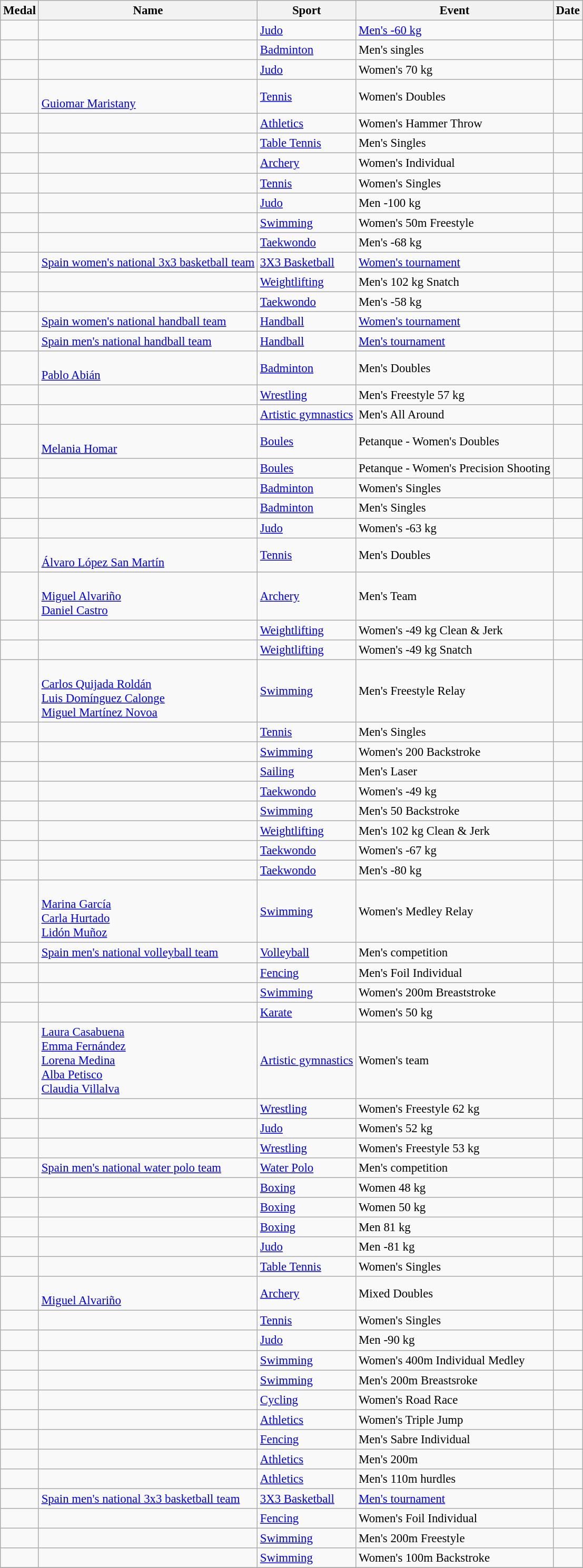<table class="wikitable sortable" style="font-size:95%">
<tr>
<th>Medal</th>
<th>Name</th>
<th>Sport</th>
<th>Event</th>
<th>Date</th>
</tr>
<tr>
<td></td>
<td></td>
<td><a href='#'>Judo</a></td>
<td><a href='#'>Men's -60 kg</a></td>
<td></td>
</tr>
<tr>
<td></td>
<td></td>
<td><a href='#'>Badminton</a></td>
<td>Men's singles</td>
<td></td>
</tr>
<tr>
<td></td>
<td></td>
<td><a href='#'>Judo</a></td>
<td Judo at the 2022 Mediterranean Games – Women's 70>Women's 70 kg</td>
<td></td>
</tr>
<tr>
<td></td>
<td><br><a href='#'>Guiomar Maristany</a></td>
<td><a href='#'>Tennis</a></td>
<td>Women's Doubles</td>
<td></td>
</tr>
<tr>
<td></td>
<td></td>
<td><a href='#'>Athletics</a></td>
<td>Women's Hammer Throw</td>
<td></td>
</tr>
<tr>
<td></td>
<td></td>
<td><a href='#'>Table Tennis</a></td>
<td>Men's Singles</td>
<td></td>
</tr>
<tr>
<td></td>
<td></td>
<td><a href='#'>Archery</a></td>
<td>Women's Individual</td>
<td></td>
</tr>
<tr>
<td></td>
<td></td>
<td><a href='#'>Tennis</a></td>
<td>Women's Singles</td>
<td></td>
</tr>
<tr>
<td></td>
<td></td>
<td><a href='#'>Judo</a></td>
<td>Men -100 kg</td>
<td></td>
</tr>
<tr>
<td></td>
<td></td>
<td><a href='#'>Swimming</a></td>
<td>Women's 50m Freestyle</td>
<td></td>
</tr>
<tr>
<td></td>
<td></td>
<td><a href='#'>Taekwondo</a></td>
<td>Men's -68 kg</td>
<td></td>
</tr>
<tr>
<td></td>
<td><a href='#'>Spain women's national 3x3 basketball team</a><br></td>
<td><a href='#'>3X3 Basketball</a></td>
<td><a href='#'>Women's tournament</a></td>
<td></td>
</tr>
<tr>
<td></td>
<td></td>
<td><a href='#'>Weightlifting</a></td>
<td>Men's 102 kg Snatch</td>
<td></td>
</tr>
<tr>
<td></td>
<td></td>
<td><a href='#'>Taekwondo</a></td>
<td>Men's -58 kg</td>
<td></td>
</tr>
<tr>
<td></td>
<td><a href='#'>Spain women's national handball team</a><br></td>
<td><a href='#'>Handball</a></td>
<td><a href='#'>Women's tournament</a></td>
<td></td>
</tr>
<tr>
<td></td>
<td><a href='#'>Spain men's national handball team</a><br></td>
<td><a href='#'>Handball</a></td>
<td><a href='#'>Men's tournament</a></td>
<td></td>
</tr>
<tr>
<td></td>
<td><br><a href='#'>Pablo Abián</a></td>
<td><a href='#'>Badminton</a></td>
<td>Men's Doubles</td>
<td></td>
</tr>
<tr>
<td></td>
<td></td>
<td><a href='#'>Wrestling</a></td>
<td>Men's Freestyle 57 kg</td>
<td></td>
</tr>
<tr>
<td></td>
<td></td>
<td><a href='#'>Artistic gymnastics</a></td>
<td>Men's All Around</td>
<td></td>
</tr>
<tr>
<td></td>
<td><br><a href='#'>Melania Homar</a></td>
<td><a href='#'>Boules</a></td>
<td>Petanque - Women's Doubles</td>
<td></td>
</tr>
<tr>
<td></td>
<td></td>
<td><a href='#'>Boules</a></td>
<td>Petanque - Women's Precision Shooting</td>
<td></td>
</tr>
<tr>
<td></td>
<td></td>
<td><a href='#'>Badminton</a></td>
<td>Women's Singles</td>
<td></td>
</tr>
<tr>
<td></td>
<td></td>
<td><a href='#'>Badminton</a></td>
<td>Men's Singles</td>
<td></td>
</tr>
<tr>
<td></td>
<td></td>
<td><a href='#'>Judo</a></td>
<td>Women's -63 kg</td>
<td></td>
</tr>
<tr>
<td></td>
<td><br><a href='#'>Álvaro López San Martín</a></td>
<td><a href='#'>Tennis</a></td>
<td>Men's Doubles</td>
<td></td>
</tr>
<tr>
<td></td>
<td><br><a href='#'>Miguel Alvariño</a><br><a href='#'>Daniel Castro</a></td>
<td><a href='#'>Archery</a></td>
<td>Men's Team</td>
<td></td>
</tr>
<tr>
<td></td>
<td></td>
<td><a href='#'>Weightlifting</a></td>
<td>Women's -49 kg Clean & Jerk</td>
<td></td>
</tr>
<tr>
<td></td>
<td></td>
<td><a href='#'>Weightlifting</a></td>
<td>Women's -49 kg Snatch</td>
<td></td>
</tr>
<tr>
<td></td>
<td><br><a href='#'>Carlos Quijada Roldán</a><br><a href='#'>Luis Domínguez Calonge</a><br><a href='#'>Miguel Martínez Novoa</a></td>
<td><a href='#'>Swimming</a></td>
<td>Men's  Freestyle Relay</td>
<td></td>
</tr>
<tr>
<td></td>
<td></td>
<td><a href='#'>Tennis</a></td>
<td>Men's Singles</td>
<td></td>
</tr>
<tr>
<td></td>
<td></td>
<td><a href='#'>Swimming</a></td>
<td>Women's 200 Backstroke</td>
<td></td>
</tr>
<tr>
<td></td>
<td></td>
<td><a href='#'>Sailing</a></td>
<td>Men's Laser</td>
<td></td>
</tr>
<tr>
<td></td>
<td></td>
<td><a href='#'>Taekwondo</a></td>
<td>Women's -49 kg</td>
<td></td>
</tr>
<tr>
<td></td>
<td></td>
<td><a href='#'>Swimming</a></td>
<td>Men's 50 Backstroke</td>
<td></td>
</tr>
<tr>
<td></td>
<td></td>
<td><a href='#'>Weightlifting</a></td>
<td>Men's 102 kg Clean & Jerk</td>
<td></td>
</tr>
<tr>
<td></td>
<td></td>
<td><a href='#'>Taekwondo</a></td>
<td>Women's -67 kg</td>
<td></td>
</tr>
<tr>
<td></td>
<td></td>
<td><a href='#'>Taekwondo</a></td>
<td>Men's -80 kg</td>
<td></td>
</tr>
<tr>
<td></td>
<td><br><a href='#'>Marina García</a><br><a href='#'>Carla Hurtado</a><br><a href='#'>Lidón Muñoz</a></td>
<td><a href='#'>Swimming</a></td>
<td>Women's  Medley Relay</td>
<td></td>
</tr>
<tr>
<td></td>
<td><a href='#'>Spain men's national volleyball team</a><br></td>
<td><a href='#'>Volleyball</a></td>
<td>Men's competition</td>
<td></td>
</tr>
<tr>
<td></td>
<td></td>
<td><a href='#'>Fencing</a></td>
<td>Men's Foil Individual</td>
<td></td>
</tr>
<tr>
<td></td>
<td></td>
<td><a href='#'>Swimming</a></td>
<td>Women's 200m Breaststroke</td>
<td></td>
</tr>
<tr>
<td></td>
<td></td>
<td><a href='#'>Karate</a></td>
<td>Women's 50 kg</td>
<td></td>
</tr>
<tr>
<td></td>
<td><a href='#'>Laura Casabuena</a><br><a href='#'>Emma Fernández</a><br><a href='#'>Lorena Medina</a><br><a href='#'>Alba Petisco</a><br><a href='#'>Claudia Villalva</a></td>
<td><a href='#'>Artistic gymnastics</a></td>
<td>Women's team</td>
<td></td>
</tr>
<tr>
<td></td>
<td></td>
<td><a href='#'>Wrestling</a></td>
<td>Women's Freestyle 62 kg</td>
<td></td>
</tr>
<tr>
<td></td>
<td></td>
<td><a href='#'>Judo</a></td>
<td>Women's 52 kg</td>
<td></td>
</tr>
<tr>
<td></td>
<td></td>
<td><a href='#'>Wrestling</a></td>
<td>Women's Freestyle 53 kg</td>
<td></td>
</tr>
<tr>
<td></td>
<td><a href='#'>Spain men's national water polo team</a><br></td>
<td><a href='#'>Water Polo</a></td>
<td>Men's competition</td>
<td></td>
</tr>
<tr>
<td></td>
<td></td>
<td><a href='#'>Boxing</a></td>
<td>Women 48 kg</td>
<td></td>
</tr>
<tr>
<td></td>
<td></td>
<td><a href='#'>Boxing</a></td>
<td>Women 50 kg</td>
<td></td>
</tr>
<tr>
<td></td>
<td></td>
<td><a href='#'>Boxing</a></td>
<td>Men 81 kg</td>
<td></td>
</tr>
<tr>
<td></td>
<td></td>
<td><a href='#'>Judo</a></td>
<td>Men -81 kg</td>
<td></td>
</tr>
<tr>
<td></td>
<td></td>
<td><a href='#'>Table Tennis</a></td>
<td>Women's Singles</td>
<td></td>
</tr>
<tr>
<td></td>
<td><br><a href='#'>Miguel Alvariño</a></td>
<td><a href='#'>Archery</a></td>
<td>Mixed Doubles</td>
<td></td>
</tr>
<tr>
<td></td>
<td></td>
<td><a href='#'>Tennis</a></td>
<td>Women's Singles</td>
<td></td>
</tr>
<tr>
<td></td>
<td></td>
<td><a href='#'>Judo</a></td>
<td>Men -90 kg</td>
<td></td>
</tr>
<tr>
<td></td>
<td></td>
<td><a href='#'>Swimming</a></td>
<td>Women's 400m Individual Medley</td>
<td></td>
</tr>
<tr>
<td></td>
<td></td>
<td><a href='#'>Swimming</a></td>
<td>Men's 200m Breastsroke</td>
<td></td>
</tr>
<tr>
<td></td>
<td></td>
<td><a href='#'>Cycling</a></td>
<td>Women's Road Race</td>
<td></td>
</tr>
<tr>
<td></td>
<td></td>
<td><a href='#'>Athletics</a></td>
<td>Women's Triple Jump</td>
<td></td>
</tr>
<tr>
<td></td>
<td></td>
<td><a href='#'>Fencing</a></td>
<td>Men's Sabre Individual</td>
<td></td>
</tr>
<tr>
<td></td>
<td></td>
<td><a href='#'>Athletics</a></td>
<td>Men's 200m</td>
<td></td>
</tr>
<tr>
<td></td>
<td></td>
<td><a href='#'>Athletics</a></td>
<td>Men's 110m hurdles</td>
<td></td>
</tr>
<tr>
<td></td>
<td><a href='#'>Spain men's national 3x3 basketball team</a><br></td>
<td><a href='#'>3X3 Basketball</a></td>
<td><a href='#'>Men's tournament</a></td>
<td></td>
</tr>
<tr>
<td></td>
<td></td>
<td><a href='#'>Fencing</a></td>
<td>Women's Foil Individual</td>
<td></td>
</tr>
<tr>
<td></td>
<td></td>
<td><a href='#'>Swimming</a></td>
<td>Men's 200m Freestyle</td>
<td></td>
</tr>
<tr>
<td></td>
<td></td>
<td><a href='#'>Swimming</a></td>
<td>Women's 100m Backstroke</td>
<td></td>
</tr>
<tr>
</tr>
</table>
